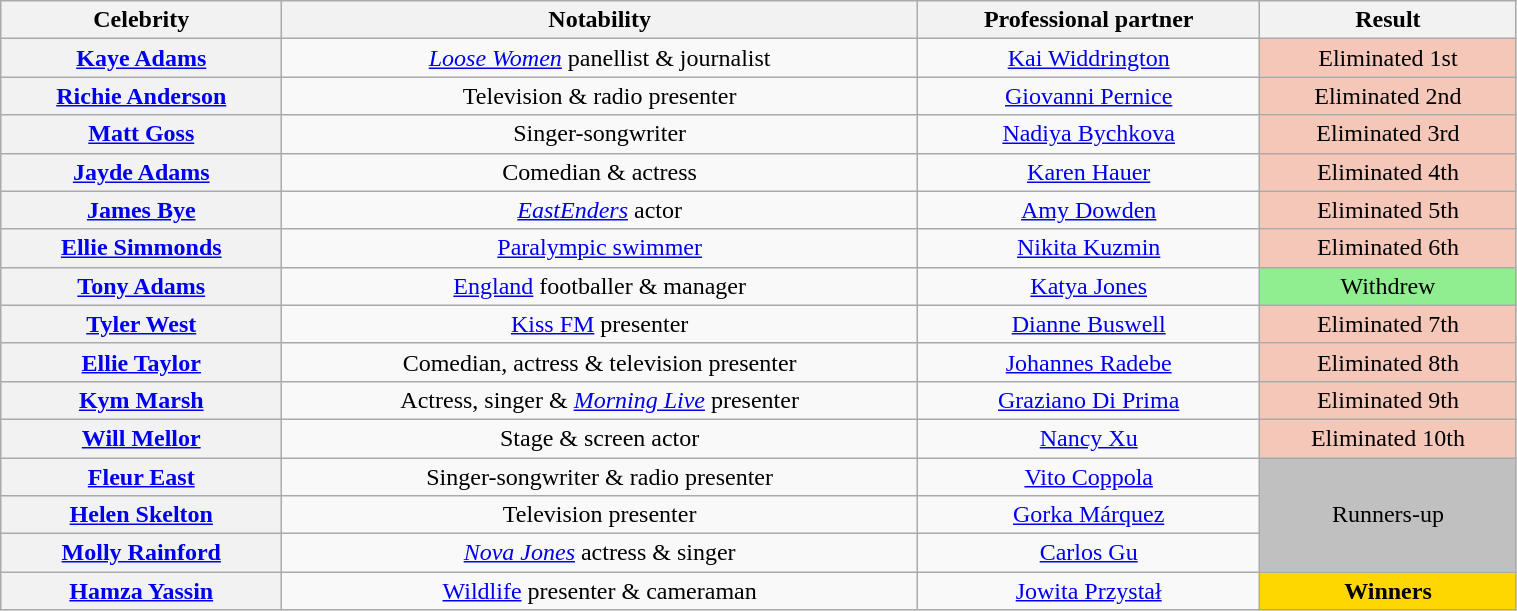<table class="wikitable sortable" style="text-align:center; width:80%">
<tr>
<th scope="col">Celebrity</th>
<th scope="col" class="unsortable">Notability</th>
<th scope="col">Professional partner</th>
<th scope="col">Result</th>
</tr>
<tr>
<th scope="row"><a href='#'>Kaye Adams</a></th>
<td><em><a href='#'>Loose Women</a></em> panellist & journalist</td>
<td><a href='#'>Kai Widdrington</a></td>
<td bgcolor="f4c7b8">Eliminated 1st</td>
</tr>
<tr>
<th scope="row"><a href='#'>Richie Anderson</a></th>
<td>Television & radio presenter</td>
<td><a href='#'>Giovanni Pernice</a></td>
<td bgcolor="f4c7b8">Eliminated 2nd</td>
</tr>
<tr>
<th scope="row"><a href='#'>Matt Goss</a></th>
<td>Singer-songwriter</td>
<td><a href='#'>Nadiya Bychkova</a></td>
<td bgcolor="f4c7b8">Eliminated 3rd</td>
</tr>
<tr>
<th scope="row"><a href='#'>Jayde Adams</a></th>
<td>Comedian & actress</td>
<td><a href='#'>Karen Hauer</a></td>
<td bgcolor="f4c7b8">Eliminated 4th</td>
</tr>
<tr>
<th scope="row"><a href='#'>James Bye</a></th>
<td><em><a href='#'>EastEnders</a></em> actor</td>
<td><a href='#'>Amy Dowden</a></td>
<td bgcolor="f4c7b8">Eliminated 5th</td>
</tr>
<tr>
<th scope="row"><a href='#'>Ellie Simmonds</a></th>
<td><a href='#'>Paralympic swimmer</a></td>
<td><a href='#'>Nikita Kuzmin</a></td>
<td bgcolor="f4c7b8">Eliminated 6th</td>
</tr>
<tr>
<th scope="row"><a href='#'>Tony Adams</a></th>
<td><a href='#'>England</a> footballer & manager</td>
<td><a href='#'>Katya Jones</a></td>
<td style="background:lightgreen">Withdrew</td>
</tr>
<tr>
<th scope="row"><a href='#'>Tyler West</a></th>
<td><a href='#'>Kiss FM</a> presenter</td>
<td><a href='#'>Dianne Buswell</a></td>
<td bgcolor="f4c7b8">Eliminated 7th</td>
</tr>
<tr>
<th scope="row"><a href='#'>Ellie Taylor</a></th>
<td>Comedian, actress & television presenter</td>
<td><a href='#'>Johannes Radebe</a></td>
<td bgcolor="f4c7b8">Eliminated 8th</td>
</tr>
<tr>
<th scope="row"><a href='#'>Kym Marsh</a></th>
<td>Actress, singer & <em><a href='#'>Morning Live</a></em> presenter</td>
<td><a href='#'>Graziano Di Prima</a></td>
<td bgcolor="f4c7b8">Eliminated 9th</td>
</tr>
<tr>
<th scope="row"><a href='#'>Will Mellor</a></th>
<td>Stage & screen actor</td>
<td><a href='#'>Nancy Xu</a></td>
<td bgcolor="f4c7b8">Eliminated 10th</td>
</tr>
<tr>
<th scope="row"><a href='#'>Fleur East</a></th>
<td>Singer-songwriter & radio presenter</td>
<td><a href='#'>Vito Coppola</a></td>
<td rowspan="3" bgcolor="silver">Runners-up</td>
</tr>
<tr>
<th scope="row"><a href='#'>Helen Skelton</a></th>
<td>Television presenter</td>
<td><a href='#'>Gorka Márquez</a></td>
</tr>
<tr>
<th scope="row"><a href='#'>Molly Rainford</a></th>
<td><em><a href='#'>Nova Jones</a></em> actress & singer</td>
<td><a href='#'>Carlos Gu</a></td>
</tr>
<tr>
<th scope="row"><a href='#'>Hamza Yassin</a></th>
<td><a href='#'>Wildlife</a> presenter & cameraman</td>
<td><a href='#'>Jowita Przystał</a></td>
<td bgcolor="gold"><strong>Winners</strong></td>
</tr>
</table>
